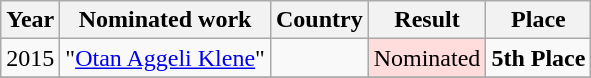<table class="wikitable">
<tr>
<th>Year</th>
<th>Nominated work</th>
<th>Country</th>
<th>Result</th>
<th>Place</th>
</tr>
<tr>
<td>2015</td>
<td>"<a href='#'>Otan Aggeli Klene</a>"</td>
<td></td>
<td style="background: #ffdddd">Nominated</td>
<td><strong>5th Place</strong></td>
</tr>
<tr>
</tr>
</table>
